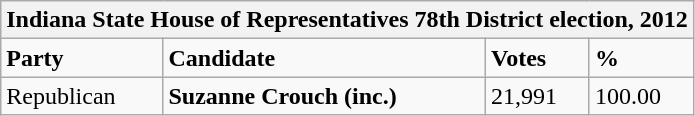<table class="wikitable">
<tr>
<th colspan="4">Indiana State House of Representatives 78th District election, 2012</th>
</tr>
<tr>
<td><strong>Party</strong></td>
<td><strong>Candidate</strong></td>
<td><strong>Votes</strong></td>
<td><strong>%</strong></td>
</tr>
<tr>
<td>Republican</td>
<td><strong>Suzanne Crouch (inc.)</strong></td>
<td>21,991</td>
<td>100.00</td>
</tr>
</table>
